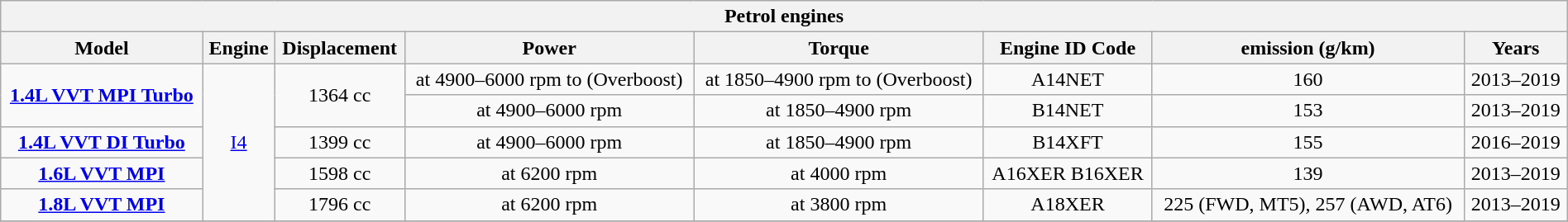<table class="wikitable"  style="text-align:center; width:100%;">
<tr>
<th colspan="8">Petrol engines</th>
</tr>
<tr style="text-align:center; vertical-align:middle;">
<th>Model</th>
<th>Engine</th>
<th>Displacement</th>
<th>Power</th>
<th>Torque</th>
<th>Engine ID Code</th>
<th> emission (g/km)</th>
<th>Years</th>
</tr>
<tr>
<td rowspan="2"><strong><a href='#'>1.4L VVT MPI Turbo</a></strong></td>
<td rowspan="5"><a href='#'>I4</a></td>
<td rowspan="2">1364 cc</td>
<td> at 4900–6000 rpm to  (Overboost)</td>
<td> at 1850–4900 rpm to  (Overboost)</td>
<td>A14NET</td>
<td>160</td>
<td>2013–2019</td>
</tr>
<tr>
<td> at 4900–6000 rpm</td>
<td> at 1850–4900 rpm</td>
<td>B14NET</td>
<td>153</td>
<td>2013–2019</td>
</tr>
<tr>
<td><strong><a href='#'>1.4L VVT DI Turbo</a></strong></td>
<td>1399 cc</td>
<td> at 4900–6000 rpm</td>
<td> at 1850–4900 rpm</td>
<td>B14XFT</td>
<td>155</td>
<td>2016–2019</td>
</tr>
<tr>
<td><strong><a href='#'>1.6L VVT MPI</a></strong></td>
<td>1598 cc</td>
<td> at 6200 rpm</td>
<td> at 4000 rpm</td>
<td>A16XER B16XER</td>
<td>139</td>
<td>2013–2019</td>
</tr>
<tr>
<td><strong><a href='#'>1.8L VVT MPI</a></strong></td>
<td>1796 cc</td>
<td> at 6200 rpm</td>
<td> at 3800 rpm</td>
<td>A18XER</td>
<td>225 (FWD, MT5), 257 (AWD, AT6)</td>
<td>2013–2019</td>
</tr>
<tr>
</tr>
</table>
